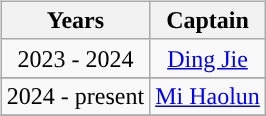<table>
<tr>
<td width="1"> </td>
<td valign="top"><br><table class="wikitable" style="text-align:center;">
<tr>
<th>Years</th>
<th>Captain</th>
</tr>
<tr>
<td>2023 - 2024</td>
<td> <a href='#'>Ding Jie</a></td>
</tr>
<tr>
</tr>
<tr>
<td>2024 - present</td>
<td> <a href='#'>Mi Haolun</a></td>
</tr>
<tr>
</tr>
</table>
</td>
</tr>
</table>
